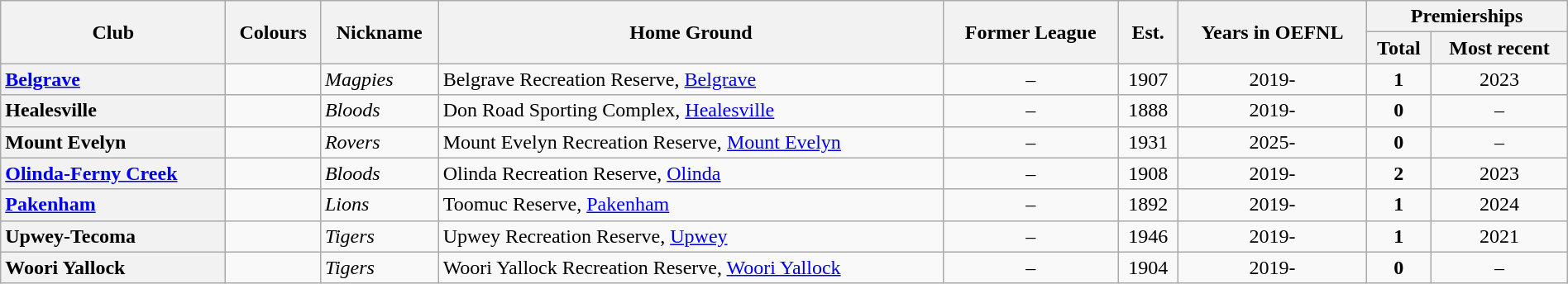<table class="wikitable sortable" style="width:100%">
<tr>
<th rowspan="2">Club</th>
<th rowspan="2">Colours</th>
<th rowspan="2">Nickname</th>
<th rowspan="2">Home Ground</th>
<th rowspan="2">Former League</th>
<th rowspan="2">Est.</th>
<th rowspan="2">Years in OEFNL</th>
<th colspan="2">Premierships</th>
</tr>
<tr>
<th>Total</th>
<th>Most recent</th>
</tr>
<tr>
<th style="text-align:left"><a href='#'>Belgrave</a></th>
<td></td>
<td><em>Magpies</em></td>
<td>Belgrave Recreation Reserve, <a href='#'>Belgrave</a></td>
<td align="center">–</td>
<td align="center">1907</td>
<td align="center">2019-</td>
<td align="center"><strong>1</strong></td>
<td align="center">2023</td>
</tr>
<tr>
<th style="text-align:left">Healesville</th>
<td></td>
<td><em>Bloods</em></td>
<td>Don Road Sporting Complex, <a href='#'>Healesville</a></td>
<td align="center">–</td>
<td align="center">1888</td>
<td align="center">2019-</td>
<td align="center"><strong>0</strong></td>
<td align="center">–</td>
</tr>
<tr>
<th style="text-align:left">Mount Evelyn</th>
<td></td>
<td><em>Rovers</em></td>
<td>Mount Evelyn Recreation Reserve, <a href='#'>Mount Evelyn</a></td>
<td align="center">–</td>
<td align="center">1931</td>
<td align="center">2025-</td>
<td align="center"><strong>0</strong></td>
<td align="center">–</td>
</tr>
<tr>
<th style="text-align:left"><a href='#'>Olinda-Ferny Creek</a></th>
<td></td>
<td><em>Bloods</em></td>
<td>Olinda Recreation Reserve, <a href='#'>Olinda</a></td>
<td align="center">–</td>
<td align="center">1908</td>
<td align="center">2019-</td>
<td align="center"><strong>2</strong></td>
<td align="center">2023</td>
</tr>
<tr>
<th style="text-align:left"><a href='#'>Pakenham</a></th>
<td></td>
<td><em>Lions</em></td>
<td>Toomuc Reserve, <a href='#'>Pakenham</a></td>
<td align="center">–</td>
<td align="center">1892</td>
<td align="center">2019-</td>
<td align="center"><strong>1</strong></td>
<td align="center">2024</td>
</tr>
<tr>
<th style="text-align:left">Upwey-Tecoma</th>
<td></td>
<td><em>Tigers</em></td>
<td>Upwey Recreation Reserve, <a href='#'>Upwey</a></td>
<td align="center">–</td>
<td align="center">1946</td>
<td align="center">2019-</td>
<td align="center"><strong>1</strong></td>
<td align="center">2021</td>
</tr>
<tr>
<th style="text-align:left">Woori Yallock</th>
<td></td>
<td><em>Tigers</em></td>
<td>Woori Yallock Recreation Reserve, <a href='#'>Woori Yallock</a></td>
<td align="center">–</td>
<td align="center">1904</td>
<td align="center">2019-</td>
<td align="center"><strong>0</strong></td>
<td align="center">–</td>
</tr>
</table>
